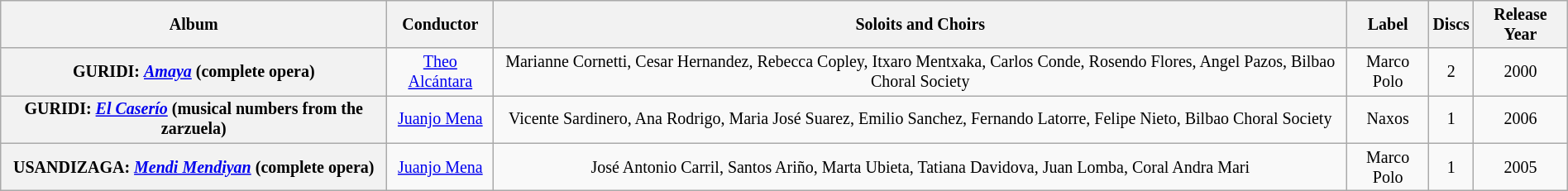<table class="sortable wikitable" style="font-size: smaller; text-align: center; width: 100%;">
<tr>
<th>Album</th>
<th>Conductor</th>
<th>Soloits and Choirs</th>
<th>Label</th>
<th>Discs</th>
<th>Release Year</th>
</tr>
<tr>
<th>GURIDI: <em><a href='#'>Amaya</a></em> (complete opera)</th>
<td><a href='#'>Theo Alcántara</a></td>
<td>Marianne Cornetti, Cesar Hernandez, Rebecca Copley, Itxaro Mentxaka, Carlos Conde, Rosendo Flores, Angel Pazos, Bilbao Choral Society</td>
<td>Marco Polo</td>
<td>2</td>
<td>2000</td>
</tr>
<tr>
<th>GURIDI: <em><a href='#'>El Caserío</a></em> (musical numbers from the zarzuela)</th>
<td><a href='#'>Juanjo Mena</a></td>
<td>Vicente Sardinero, Ana Rodrigo, Maria José Suarez, Emilio Sanchez, Fernando Latorre, Felipe Nieto, Bilbao Choral Society</td>
<td>Naxos</td>
<td>1</td>
<td>2006</td>
</tr>
<tr>
<th>USANDIZAGA: <em><a href='#'>Mendi Mendiyan</a></em> (complete opera)</th>
<td><a href='#'>Juanjo Mena</a></td>
<td>José Antonio Carril, Santos Ariño, Marta Ubieta, Tatiana Davidova, Juan Lomba, Coral Andra Mari</td>
<td>Marco Polo</td>
<td>1</td>
<td>2005</td>
</tr>
</table>
